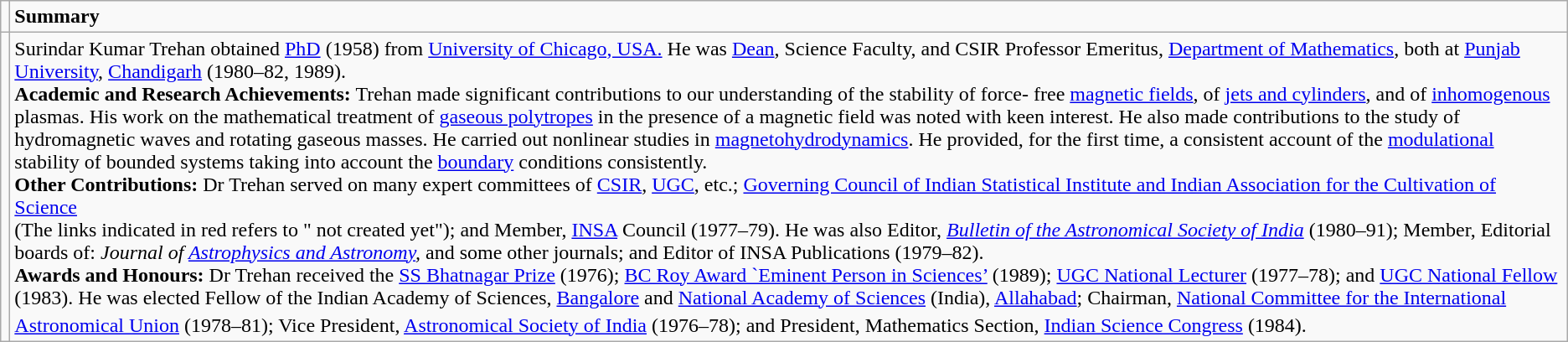<table class="wikitable">
<tr>
<td></td>
<td><strong>Summary</strong></td>
</tr>
<tr>
<td></td>
<td>Surindar Kumar Trehan obtained <a href='#'>PhD</a> (1958) from <a href='#'>University of Chicago, USA.</a> He was <a href='#'>Dean</a>, Science Faculty, and CSIR Professor Emeritus, <a href='#'>Department of Mathematics</a>, both at <a href='#'>Punjab University</a>, <a href='#'>Chandigarh</a> (1980–82, 1989).<br><strong>Academic and Research Achievements:</strong> Trehan made significant contributions to our understanding of the stability of force- free <a href='#'>magnetic fields</a>, of <a href='#'>jets and cylinders</a>, and of <a href='#'>inhomogenous</a> plasmas. His work on the mathematical treatment of <a href='#'>gaseous polytropes</a> in the presence of a magnetic field was noted with keen interest. He also made contributions to the study of hydromagnetic waves and rotating gaseous masses. He carried out nonlinear studies in <a href='#'>magnetohydrodynamics</a>. He provided, for the first time, a consistent account of the <a href='#'>modulational</a> stability of bounded systems taking into account the <a href='#'>boundary</a> conditions consistently.<br><strong>Other Contributions:</strong> Dr Trehan served on many expert committees of <a href='#'>CSIR</a>, <a href='#'>UGC</a>, etc.; <a href='#'>Governing Council of Indian Statistical Institute and Indian Association for the Cultivation of Science</a><br>(The links indicated in red refers to " not created yet"); and Member, <a href='#'>INSA</a> Council (1977–79). He was also Editor, <em><a href='#'>Bulletin of the Astronomical Society of India</a></em> (1980–91); Member, Editorial boards of: <em>Journal of <a href='#'>Astrophysics and Astronomy</a>,</em> and some other journals; and Editor of INSA Publications (1979–82).<br><strong>Awards and Honours:</strong> Dr Trehan received the <a href='#'>SS Bhatnagar Prize</a> (1976); <a href='#'>BC Roy Award `Eminent Person in Sciences’</a> (1989); <a href='#'>UGC National Lecturer</a> (1977–78); and <a href='#'>UGC National Fellow</a> (1983). He was elected Fellow of the Indian Academy of Sciences, <a href='#'>Bangalore</a> and <a href='#'>National Academy of Sciences</a> (India), <a href='#'>Allahabad</a>; Chairman, <a href='#'>National Committee for the International Astronomical Union</a> (1978–81); Vice President, <a href='#'>Astronomical Society of India</a> (1976–78); and President, Mathematics Section, <a href='#'>Indian Science Congress</a> (1984). <sup></sup></td>
</tr>
</table>
